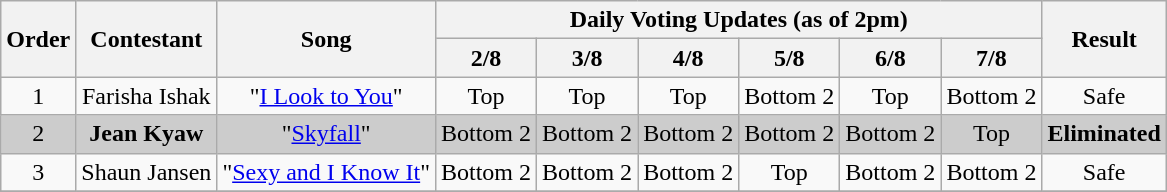<table class="wikitable plainrowheaders" style="text-align:center;">
<tr>
<th rowspan=2 scope="col">Order</th>
<th rowspan=2 scope="col">Contestant</th>
<th rowspan=2 scope="col">Song</th>
<th colspan=6 scope="col">Daily Voting Updates (as of 2pm)</th>
<th rowspan=2 scope="col">Result</th>
</tr>
<tr>
<th scope="col">2/8</th>
<th scope="col">3/8</th>
<th scope="col">4/8</th>
<th scope="col">5/8</th>
<th scope="col">6/8</th>
<th scope="col">7/8</th>
</tr>
<tr>
<td>1</td>
<td>Farisha Ishak</td>
<td>"<a href='#'>I Look to You</a>"</td>
<td>Top</td>
<td>Top</td>
<td>Top</td>
<td>Bottom 2</td>
<td>Top</td>
<td>Bottom 2</td>
<td>Safe</td>
</tr>
<tr style="background:#ccc;">
<td>2</td>
<td><strong>Jean Kyaw</strong></td>
<td>"<a href='#'>Skyfall</a>"</td>
<td>Bottom 2</td>
<td>Bottom 2</td>
<td>Bottom 2</td>
<td>Bottom 2</td>
<td>Bottom 2</td>
<td>Top</td>
<td><strong>Eliminated</strong></td>
</tr>
<tr>
<td>3</td>
<td>Shaun Jansen</td>
<td>"<a href='#'>Sexy and I Know It</a>"</td>
<td>Bottom 2</td>
<td>Bottom 2</td>
<td>Bottom 2</td>
<td>Top</td>
<td>Bottom 2</td>
<td>Bottom 2</td>
<td>Safe</td>
</tr>
<tr>
</tr>
</table>
